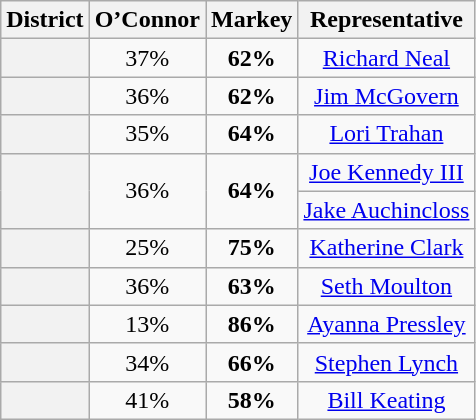<table class="wikitable">
<tr>
<th>District</th>
<th>O’Connor</th>
<th>Markey</th>
<th>Representative</th>
</tr>
<tr align="center">
<th></th>
<td>37%</td>
<td><strong>62%</strong></td>
<td><a href='#'>Richard Neal</a></td>
</tr>
<tr align="center">
<th></th>
<td>36%</td>
<td><strong>62%</strong></td>
<td><a href='#'>Jim McGovern</a></td>
</tr>
<tr align="center">
<th></th>
<td>35%</td>
<td><strong>64%</strong></td>
<td><a href='#'>Lori Trahan</a></td>
</tr>
<tr align="center">
<th rowspan="2" ></th>
<td rowspan="2">36%</td>
<td rowspan="2"><strong>64%</strong></td>
<td><a href='#'>Joe Kennedy III</a></td>
</tr>
<tr align="center">
<td><a href='#'>Jake Auchincloss</a></td>
</tr>
<tr align="center">
<th></th>
<td>25%</td>
<td><strong>75%</strong></td>
<td><a href='#'>Katherine Clark</a></td>
</tr>
<tr align="center">
<th></th>
<td>36%</td>
<td><strong>63%</strong></td>
<td><a href='#'>Seth Moulton</a></td>
</tr>
<tr align="center">
<th></th>
<td>13%</td>
<td><strong>86%</strong></td>
<td><a href='#'>Ayanna Pressley</a></td>
</tr>
<tr align="center">
<th></th>
<td>34%</td>
<td><strong>66%</strong></td>
<td><a href='#'>Stephen Lynch</a></td>
</tr>
<tr align="center">
<th></th>
<td>41%</td>
<td><strong>58%</strong></td>
<td><a href='#'>Bill Keating</a></td>
</tr>
</table>
